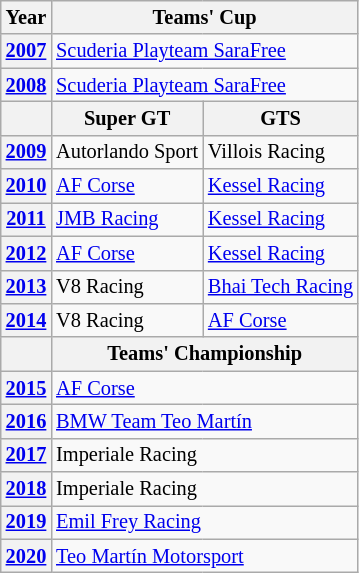<table class="wikitable" style="font-size: 85%;">
<tr>
<th>Year</th>
<th colspan=2>Teams' Cup</th>
</tr>
<tr>
<th><a href='#'>2007</a></th>
<td colspan=2> <a href='#'>Scuderia Playteam SaraFree</a></td>
</tr>
<tr>
<th><a href='#'>2008</a></th>
<td colspan=2> <a href='#'>Scuderia Playteam SaraFree</a></td>
</tr>
<tr>
<th></th>
<th>Super GT</th>
<th>GTS</th>
</tr>
<tr>
<th><a href='#'>2009</a></th>
<td> Autorlando Sport</td>
<td> Villois Racing</td>
</tr>
<tr>
<th><a href='#'>2010</a></th>
<td> <a href='#'>AF Corse</a></td>
<td> <a href='#'>Kessel Racing</a></td>
</tr>
<tr>
<th><a href='#'>2011</a></th>
<td> <a href='#'>JMB Racing</a></td>
<td> <a href='#'>Kessel Racing</a></td>
</tr>
<tr>
<th><a href='#'>2012</a></th>
<td> <a href='#'>AF Corse</a></td>
<td> <a href='#'>Kessel Racing</a></td>
</tr>
<tr>
<th><a href='#'>2013</a></th>
<td> V8 Racing</td>
<td> <a href='#'>Bhai Tech Racing</a></td>
</tr>
<tr>
<th><a href='#'>2014</a></th>
<td> V8 Racing</td>
<td> <a href='#'>AF Corse</a></td>
</tr>
<tr>
<th></th>
<th colspan=2>Teams' Championship</th>
</tr>
<tr>
<th><a href='#'>2015</a></th>
<td colspan=2> <a href='#'>AF Corse</a></td>
</tr>
<tr>
<th><a href='#'>2016</a></th>
<td colspan=2> <a href='#'>BMW Team Teo Martín</a></td>
</tr>
<tr>
<th><a href='#'>2017</a></th>
<td colspan=2> Imperiale Racing</td>
</tr>
<tr>
<th><a href='#'>2018</a></th>
<td colspan=2> Imperiale Racing</td>
</tr>
<tr>
<th><a href='#'>2019</a></th>
<td colspan="2"> <a href='#'>Emil Frey Racing</a></td>
</tr>
<tr>
<th><a href='#'>2020</a></th>
<td colspan="2">  <a href='#'>Teo Martín Motorsport</a></td>
</tr>
</table>
